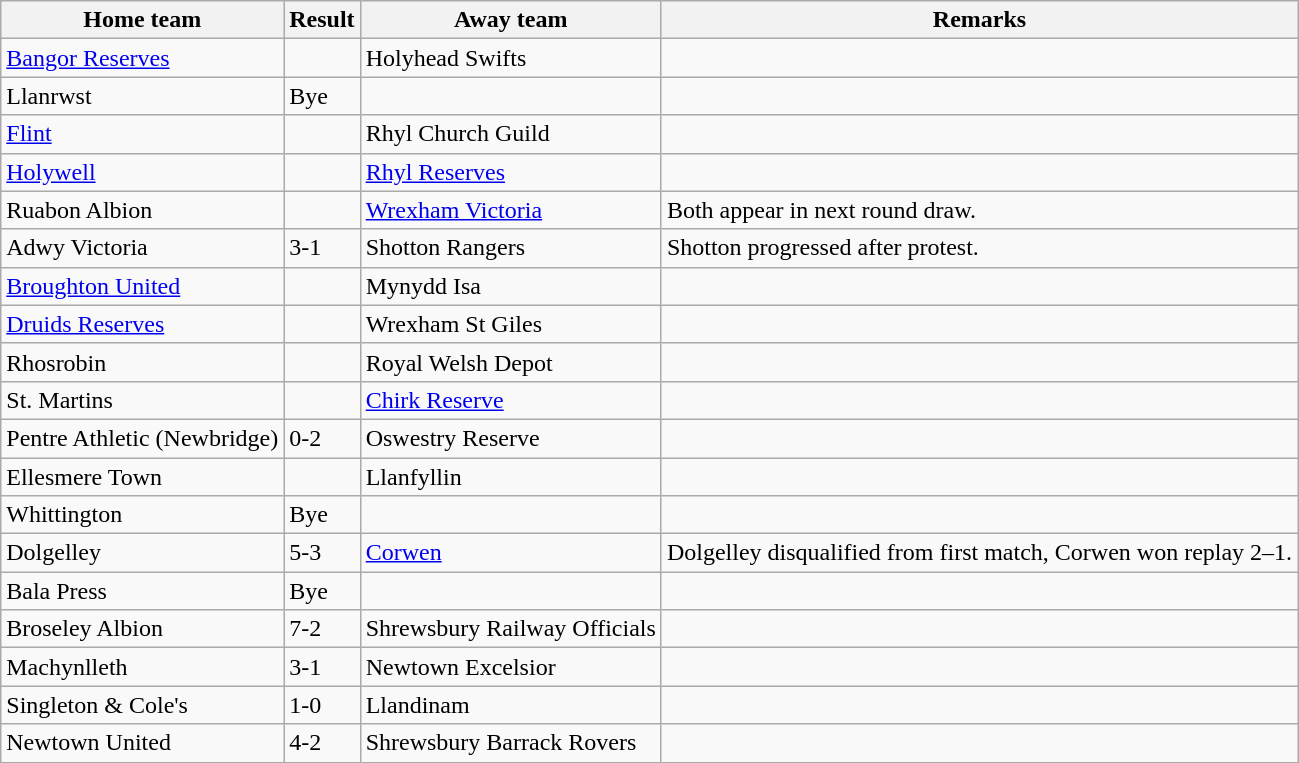<table class="wikitable">
<tr>
<th>Home team</th>
<th>Result</th>
<th>Away team</th>
<th>Remarks</th>
</tr>
<tr>
<td><a href='#'>Bangor Reserves</a></td>
<td></td>
<td>Holyhead Swifts</td>
<td></td>
</tr>
<tr>
<td>Llanrwst</td>
<td>Bye</td>
<td></td>
<td></td>
</tr>
<tr>
<td><a href='#'>Flint</a></td>
<td></td>
<td>Rhyl Church Guild</td>
<td></td>
</tr>
<tr>
<td><a href='#'>Holywell</a></td>
<td></td>
<td><a href='#'>Rhyl Reserves</a></td>
<td></td>
</tr>
<tr>
<td>Ruabon Albion</td>
<td></td>
<td><a href='#'>Wrexham Victoria</a></td>
<td>Both appear in next round draw.</td>
</tr>
<tr>
<td>Adwy Victoria</td>
<td>3-1</td>
<td>Shotton Rangers</td>
<td>Shotton progressed after protest.</td>
</tr>
<tr>
<td><a href='#'>Broughton United</a></td>
<td></td>
<td>Mynydd Isa</td>
<td></td>
</tr>
<tr>
<td><a href='#'>Druids Reserves</a></td>
<td></td>
<td>Wrexham St Giles</td>
<td></td>
</tr>
<tr>
<td>Rhosrobin</td>
<td></td>
<td>Royal Welsh Depot</td>
<td></td>
</tr>
<tr>
<td> St. Martins</td>
<td></td>
<td><a href='#'>Chirk Reserve</a></td>
<td></td>
</tr>
<tr>
<td>Pentre Athletic (Newbridge)</td>
<td>0-2</td>
<td> Oswestry Reserve</td>
<td></td>
</tr>
<tr>
<td> Ellesmere Town</td>
<td></td>
<td>Llanfyllin</td>
<td></td>
</tr>
<tr>
<td> Whittington</td>
<td>Bye</td>
<td></td>
<td></td>
</tr>
<tr>
<td>Dolgelley</td>
<td>5-3</td>
<td><a href='#'>Corwen</a></td>
<td>Dolgelley disqualified from first match, Corwen won replay 2–1.</td>
</tr>
<tr>
<td>Bala Press</td>
<td>Bye</td>
<td></td>
<td></td>
</tr>
<tr>
<td> Broseley Albion</td>
<td>7-2</td>
<td> Shrewsbury Railway Officials</td>
<td></td>
</tr>
<tr>
<td>Machynlleth</td>
<td>3-1</td>
<td>Newtown Excelsior</td>
<td></td>
</tr>
<tr>
<td> Singleton & Cole's</td>
<td>1-0</td>
<td>Llandinam</td>
<td></td>
</tr>
<tr>
<td>Newtown United</td>
<td>4-2</td>
<td> Shrewsbury Barrack Rovers</td>
<td></td>
</tr>
</table>
